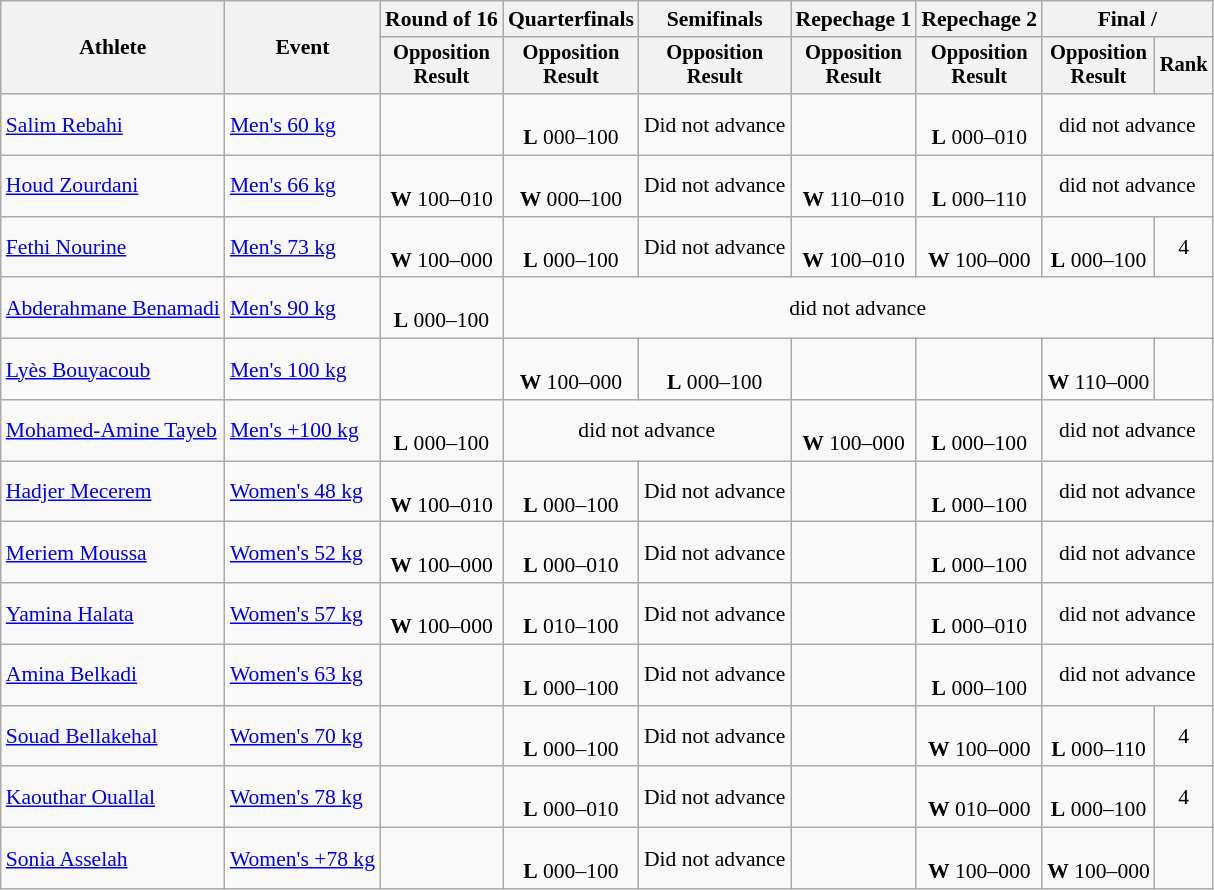<table class="wikitable" style="font-size:90%">
<tr>
<th rowspan="2">Athlete</th>
<th rowspan="2">Event</th>
<th>Round of 16</th>
<th>Quarterfinals</th>
<th>Semifinals</th>
<th>Repechage 1</th>
<th>Repechage 2</th>
<th colspan=2>Final / </th>
</tr>
<tr style="font-size:95%">
<th>Opposition<br>Result</th>
<th>Opposition<br>Result</th>
<th>Opposition<br>Result</th>
<th>Opposition<br>Result</th>
<th>Opposition<br>Result</th>
<th>Opposition<br>Result</th>
<th>Rank</th>
</tr>
<tr align=center>
<td align=left><a href='#'>Salim Rebahi</a></td>
<td align=left><a href='#'>Men's 60 kg</a></td>
<td></td>
<td><br><strong>L</strong> 000–100</td>
<td>Did not advance</td>
<td></td>
<td><br><strong>L</strong> 000–010</td>
<td colspan=2>did not advance</td>
</tr>
<tr align=center>
<td align=left><a href='#'>Houd Zourdani</a></td>
<td align=left><a href='#'>Men's 66 kg</a></td>
<td><br><strong>W</strong> 100–010</td>
<td><br><strong>W</strong> 000–100</td>
<td>Did not advance</td>
<td><br><strong>W</strong> 110–010</td>
<td><br><strong>L</strong> 000–110</td>
<td colspan=2>did not advance</td>
</tr>
<tr align=center>
<td align=left><a href='#'>Fethi Nourine</a></td>
<td align=left><a href='#'>Men's 73 kg</a></td>
<td><br><strong>W</strong> 100–000</td>
<td><br><strong>L</strong> 000–100</td>
<td>Did not advance</td>
<td><br><strong>W</strong> 100–010</td>
<td><br><strong>W</strong> 100–000</td>
<td><br><strong>L</strong> 000–100</td>
<td>4</td>
</tr>
<tr align=center>
<td align=left><a href='#'>Abderahmane Benamadi</a></td>
<td align=left><a href='#'>Men's 90 kg</a></td>
<td><br><strong>L</strong> 000–100</td>
<td colspan=6>did not advance</td>
</tr>
<tr align=center>
<td align=left><a href='#'>Lyès Bouyacoub</a></td>
<td align=left><a href='#'>Men's 100 kg</a></td>
<td></td>
<td><br><strong>W</strong> 100–000</td>
<td><br><strong>L</strong> 000–100</td>
<td></td>
<td></td>
<td><br><strong>W</strong> 110–000</td>
<td></td>
</tr>
<tr align=center>
<td align=left><a href='#'>Mohamed-Amine Tayeb</a></td>
<td align=left><a href='#'>Men's +100 kg</a></td>
<td><br><strong>L</strong> 000–100</td>
<td colspan=2>did not advance</td>
<td><br><strong>W</strong> 100–000</td>
<td><br><strong>L</strong> 000–100</td>
<td colspan=2>did not advance</td>
</tr>
<tr align=center>
<td align=left><a href='#'>Hadjer Mecerem</a></td>
<td align=left><a href='#'>Women's 48 kg</a></td>
<td><br><strong>W</strong> 100–010</td>
<td><br><strong>L</strong> 000–100</td>
<td>Did not advance</td>
<td></td>
<td><br><strong>L</strong> 000–100</td>
<td colspan=2>did not advance</td>
</tr>
<tr align=center>
<td align=left><a href='#'>Meriem Moussa</a></td>
<td align=left><a href='#'>Women's 52 kg</a></td>
<td><br><strong>W</strong> 100–000</td>
<td><br><strong>L</strong> 000–010</td>
<td>Did not advance</td>
<td></td>
<td><br><strong>L</strong> 000–100</td>
<td colspan=2>did not advance</td>
</tr>
<tr align=center>
<td align=left><a href='#'>Yamina Halata</a></td>
<td align=left><a href='#'>Women's 57 kg</a></td>
<td><br><strong>W</strong> 100–000</td>
<td><br><strong>L</strong> 010–100</td>
<td>Did not advance</td>
<td></td>
<td><br><strong>L</strong> 000–010</td>
<td colspan=2>did not advance</td>
</tr>
<tr align=center>
<td align=left><a href='#'>Amina Belkadi</a></td>
<td align=left><a href='#'>Women's 63 kg</a></td>
<td></td>
<td><br><strong>L</strong> 000–100</td>
<td>Did not advance</td>
<td></td>
<td><br><strong>L</strong> 000–100</td>
<td colspan=2>did not advance</td>
</tr>
<tr align=center>
<td align=left><a href='#'>Souad Bellakehal</a></td>
<td align=left><a href='#'>Women's 70 kg</a></td>
<td></td>
<td><br><strong>L</strong> 000–100</td>
<td>Did not advance</td>
<td></td>
<td><br><strong>W</strong> 100–000</td>
<td><br><strong>L</strong> 000–110</td>
<td>4</td>
</tr>
<tr align=center>
<td align=left><a href='#'>Kaouthar Ouallal</a></td>
<td align=left><a href='#'>Women's 78 kg</a></td>
<td></td>
<td><br><strong>L</strong> 000–010</td>
<td>Did not advance</td>
<td></td>
<td><br><strong>W</strong> 010–000</td>
<td><br><strong>L</strong> 000–100</td>
<td>4</td>
</tr>
<tr align=center>
<td align=left><a href='#'>Sonia Asselah</a></td>
<td align=left><a href='#'>Women's +78 kg</a></td>
<td></td>
<td><br><strong>L</strong> 000–100</td>
<td>Did not advance</td>
<td></td>
<td><br><strong>W</strong> 100–000</td>
<td><br><strong>W</strong> 100–000</td>
<td></td>
</tr>
</table>
